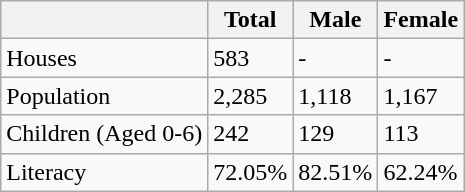<table class="wikitable">
<tr>
<th></th>
<th>Total</th>
<th>Male</th>
<th>Female</th>
</tr>
<tr>
<td>Houses</td>
<td>583</td>
<td>-</td>
<td>-</td>
</tr>
<tr>
<td>Population</td>
<td>2,285</td>
<td>1,118</td>
<td>1,167</td>
</tr>
<tr>
<td>Children (Aged 0-6)</td>
<td>242</td>
<td>129</td>
<td>113</td>
</tr>
<tr>
<td>Literacy</td>
<td>72.05%</td>
<td>82.51%</td>
<td>62.24%</td>
</tr>
</table>
